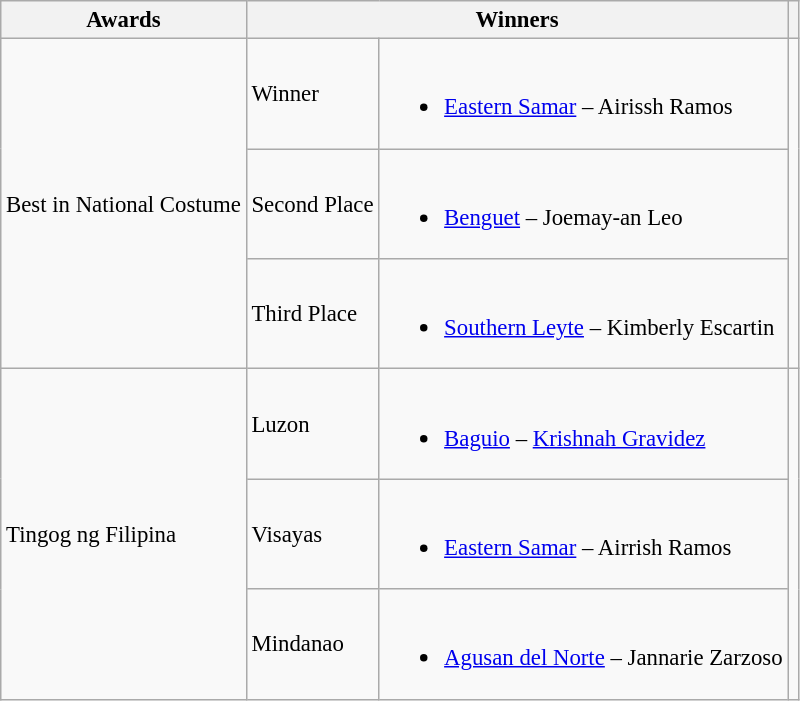<table class="wikitable sortable" style="font-size: 95%;">
<tr>
<th>Awards</th>
<th colspan="2">Winners</th>
<th></th>
</tr>
<tr>
<td rowspan="3">Best in National Costume</td>
<td>Winner</td>
<td><br><ul><li><a href='#'>Eastern Samar</a> – Airissh Ramos</li></ul></td>
<td rowspan="3"></td>
</tr>
<tr>
<td>Second Place</td>
<td><br><ul><li><a href='#'>Benguet</a> – Joemay-an Leo</li></ul></td>
</tr>
<tr>
<td>Third Place</td>
<td><br><ul><li><a href='#'>Southern Leyte</a> – Kimberly Escartin</li></ul></td>
</tr>
<tr>
<td rowspan="3">Tingog ng Filipina</td>
<td>Luzon</td>
<td><br><ul><li><a href='#'>Baguio</a> – <a href='#'>Krishnah Gravidez</a></li></ul></td>
<td rowspan="3"></td>
</tr>
<tr>
<td>Visayas</td>
<td><br><ul><li><a href='#'>Eastern Samar</a> – Airrish Ramos</li></ul></td>
</tr>
<tr>
<td>Mindanao</td>
<td><br><ul><li><a href='#'>Agusan del Norte</a> – Jannarie Zarzoso</li></ul></td>
</tr>
</table>
